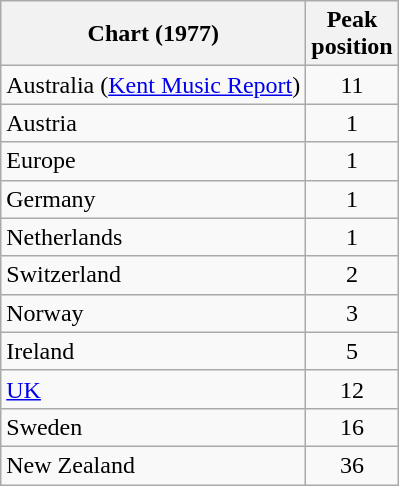<table class="wikitable sortable">
<tr>
<th align="left">Chart (1977)</th>
<th style="text-align:center;">Peak<br>position</th>
</tr>
<tr>
<td>Australia (<a href='#'>Kent Music Report</a>)</td>
<td style="text-align:center;">11</td>
</tr>
<tr>
<td align="left">Austria</td>
<td style="text-align:center;">1</td>
</tr>
<tr>
<td align="left">Europe</td>
<td style="text-align:center;">1</td>
</tr>
<tr>
<td align="left">Germany</td>
<td style="text-align:center;">1</td>
</tr>
<tr>
<td align="left">Netherlands</td>
<td style="text-align:center;">1</td>
</tr>
<tr>
<td align="left">Switzerland</td>
<td style="text-align:center;">2</td>
</tr>
<tr>
<td align="left">Norway</td>
<td style="text-align:center;">3</td>
</tr>
<tr>
<td align="left">Ireland</td>
<td style="text-align:center;">5</td>
</tr>
<tr>
<td align="left"><a href='#'>UK</a></td>
<td style="text-align:center;">12</td>
</tr>
<tr>
<td align="left">Sweden</td>
<td style="text-align:center;">16</td>
</tr>
<tr>
<td align="left">New Zealand</td>
<td style="text-align:center;">36</td>
</tr>
</table>
